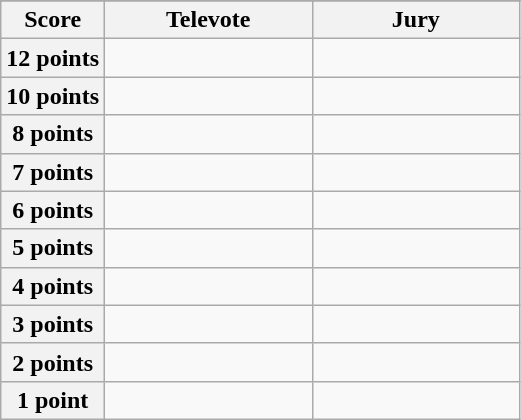<table class="wikitable">
<tr>
</tr>
<tr>
<th scope="col" width="20%">Score</th>
<th scope="col" width="40%">Televote</th>
<th scope="col" width="40%">Jury</th>
</tr>
<tr>
<th scope="row">12 points</th>
<td></td>
<td></td>
</tr>
<tr>
<th scope="row">10 points</th>
<td></td>
<td></td>
</tr>
<tr>
<th scope="row">8 points</th>
<td></td>
<td></td>
</tr>
<tr>
<th scope="row">7 points</th>
<td></td>
<td></td>
</tr>
<tr>
<th scope="row">6 points</th>
<td></td>
<td></td>
</tr>
<tr>
<th scope="row">5 points</th>
<td></td>
<td></td>
</tr>
<tr>
<th scope="row">4 points</th>
<td></td>
<td></td>
</tr>
<tr>
<th scope="row">3 points</th>
<td></td>
<td></td>
</tr>
<tr>
<th scope="row">2 points</th>
<td></td>
<td></td>
</tr>
<tr>
<th scope="row">1 point</th>
<td></td>
<td></td>
</tr>
</table>
